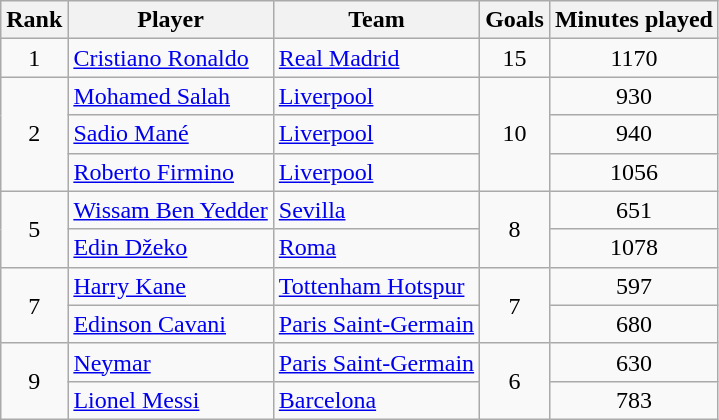<table class="wikitable" style="text-align:center">
<tr>
<th>Rank</th>
<th>Player</th>
<th>Team</th>
<th>Goals</th>
<th>Minutes played</th>
</tr>
<tr>
<td>1</td>
<td align=left> <a href='#'>Cristiano Ronaldo</a></td>
<td align=left> <a href='#'>Real Madrid</a></td>
<td>15</td>
<td>1170</td>
</tr>
<tr>
<td rowspan=3>2</td>
<td align=left> <a href='#'>Mohamed Salah</a></td>
<td align=left> <a href='#'>Liverpool</a></td>
<td rowspan=3>10</td>
<td>930</td>
</tr>
<tr>
<td align=left> <a href='#'>Sadio Mané</a></td>
<td align=left> <a href='#'>Liverpool</a></td>
<td>940</td>
</tr>
<tr>
<td align=left> <a href='#'>Roberto Firmino</a></td>
<td align=left> <a href='#'>Liverpool</a></td>
<td>1056</td>
</tr>
<tr>
<td rowspan=2>5</td>
<td align=left> <a href='#'>Wissam Ben Yedder</a></td>
<td align=left> <a href='#'>Sevilla</a></td>
<td rowspan=2>8</td>
<td>651</td>
</tr>
<tr>
<td align=left> <a href='#'>Edin Džeko</a></td>
<td align=left> <a href='#'>Roma</a></td>
<td>1078</td>
</tr>
<tr>
<td rowspan=2>7</td>
<td align=left> <a href='#'>Harry Kane</a></td>
<td align=left> <a href='#'>Tottenham Hotspur</a></td>
<td rowspan=2>7</td>
<td>597</td>
</tr>
<tr>
<td align=left> <a href='#'>Edinson Cavani</a></td>
<td align=left> <a href='#'>Paris Saint-Germain</a></td>
<td>680</td>
</tr>
<tr>
<td rowspan=2>9</td>
<td align=left> <a href='#'>Neymar</a></td>
<td align=left> <a href='#'>Paris Saint-Germain</a></td>
<td rowspan=2>6</td>
<td>630</td>
</tr>
<tr>
<td align=left> <a href='#'>Lionel Messi</a></td>
<td align=left> <a href='#'>Barcelona</a></td>
<td>783</td>
</tr>
</table>
